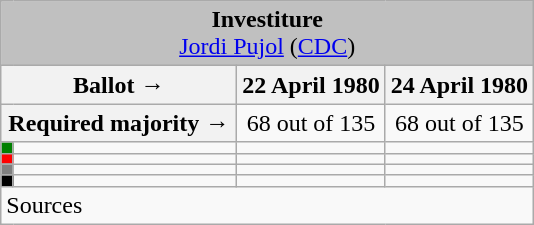<table class="wikitable" style="text-align:center;">
<tr>
<td colspan="4" align="center" bgcolor="#C0C0C0"><strong>Investiture</strong><br><a href='#'>Jordi Pujol</a> (<a href='#'>CDC</a>)</td>
</tr>
<tr>
<th colspan="2" width="150px">Ballot →</th>
<th>22 April 1980</th>
<th>24 April 1980</th>
</tr>
<tr>
<th colspan="2">Required majority →</th>
<td>68 out of 135 </td>
<td>68 out of 135 </td>
</tr>
<tr>
<th width="1px" style="background:green;"></th>
<td align="left"></td>
<td></td>
<td></td>
</tr>
<tr>
<th style="color:inherit;background:red;"></th>
<td align="left"></td>
<td></td>
<td></td>
</tr>
<tr>
<th style="color:inherit;background:gray;"></th>
<td align="left"></td>
<td></td>
<td></td>
</tr>
<tr>
<th style="color:inherit;background:black;"></th>
<td align="left"></td>
<td></td>
<td></td>
</tr>
<tr>
<td align="left" colspan="4">Sources</td>
</tr>
</table>
